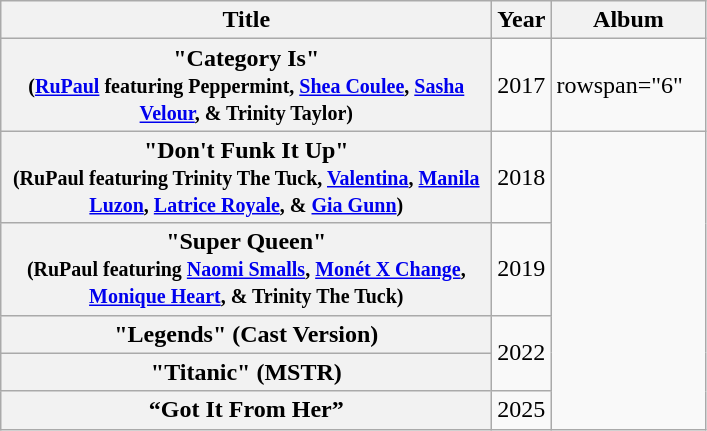<table class="wikitable plainrowheaders" style="text-align:left;">
<tr>
<th scope="col"  style="width:20em;">Title</th>
<th scope="col"  style="width:2em;">Year</th>
<th scope="col"  style="width:6em;">Album</th>
</tr>
<tr>
<th scope="row">"Category Is" <br><small>(<a href='#'>RuPaul</a> featuring Peppermint, <a href='#'>Shea Coulee</a>, <a href='#'>Sasha Velour</a>, & Trinity Taylor)</small></th>
<td rowspan="1">2017</td>
<td>rowspan="6"</td>
</tr>
<tr>
<th scope="row">"Don't Funk It Up" <br><small>(RuPaul featuring Trinity The Tuck, <a href='#'>Valentina</a>, <a href='#'>Manila Luzon</a>, <a href='#'>Latrice Royale</a>, & <a href='#'>Gia Gunn</a>)</small></th>
<td rowspan="1">2018</td>
</tr>
<tr>
<th scope="row">"Super Queen" <br><small>(RuPaul featuring <a href='#'>Naomi Smalls</a>, <a href='#'>Monét X Change</a>, <a href='#'>Monique Heart</a>, & Trinity The Tuck)</small></th>
<td rowspan="1">2019</td>
</tr>
<tr>
<th scope="row">"Legends" (Cast Version)<br></th>
<td rowspan="2">2022</td>
</tr>
<tr>
<th scope="row">"Titanic" (MSTR)<br></th>
</tr>
<tr>
<th scope="row">“Got It From Her” <br></th>
<td>2025</td>
</tr>
</table>
